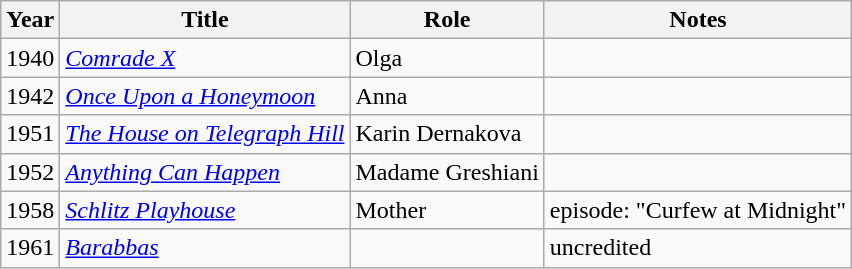<table class="wikitable">
<tr>
<th>Year</th>
<th>Title</th>
<th>Role</th>
<th>Notes</th>
</tr>
<tr>
<td>1940</td>
<td><em><a href='#'>Comrade X</a></em></td>
<td>Olga</td>
<td></td>
</tr>
<tr>
<td>1942</td>
<td><em><a href='#'>Once Upon a Honeymoon</a></em></td>
<td>Anna</td>
<td></td>
</tr>
<tr>
<td>1951</td>
<td><em><a href='#'>The House on Telegraph Hill</a></em></td>
<td>Karin Dernakova</td>
<td></td>
</tr>
<tr>
<td>1952</td>
<td><em><a href='#'>Anything Can Happen</a></em></td>
<td>Madame Greshiani</td>
<td></td>
</tr>
<tr>
<td>1958</td>
<td><em><a href='#'>Schlitz Playhouse</a></em></td>
<td>Mother</td>
<td>episode: "Curfew at Midnight"</td>
</tr>
<tr>
<td>1961</td>
<td><em><a href='#'>Barabbas</a></em></td>
<td></td>
<td>uncredited</td>
</tr>
</table>
